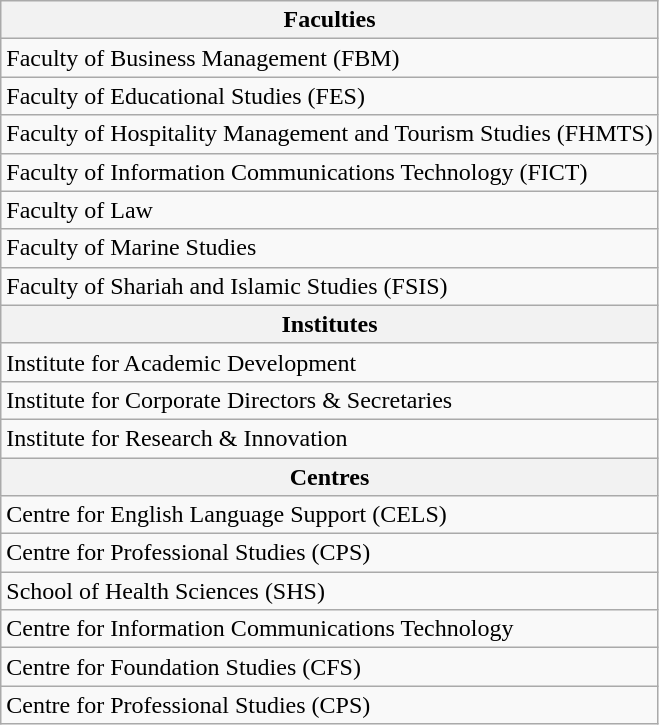<table class="wikitable">
<tr>
<th>Faculties</th>
</tr>
<tr>
<td>Faculty of Business Management (FBM)</td>
</tr>
<tr>
<td>Faculty of Educational Studies (FES)</td>
</tr>
<tr>
<td>Faculty of Hospitality Management and Tourism Studies (FHMTS)</td>
</tr>
<tr>
<td>Faculty of Information Communications Technology (FICT)</td>
</tr>
<tr>
<td>Faculty of Law</td>
</tr>
<tr>
<td>Faculty of Marine Studies</td>
</tr>
<tr>
<td>Faculty of Shariah and Islamic Studies (FSIS)</td>
</tr>
<tr>
<th>Institutes</th>
</tr>
<tr>
<td>Institute for Academic Development</td>
</tr>
<tr>
<td>Institute for Corporate Directors & Secretaries</td>
</tr>
<tr>
<td>Institute for Research & Innovation</td>
</tr>
<tr>
<th>Centres</th>
</tr>
<tr>
<td>Centre for English Language Support (CELS)</td>
</tr>
<tr>
<td>Centre for Professional Studies (CPS)</td>
</tr>
<tr>
<td>School of Health Sciences (SHS)</td>
</tr>
<tr>
<td>Centre for Information Communications Technology</td>
</tr>
<tr>
<td>Centre for Foundation Studies (CFS)</td>
</tr>
<tr>
<td>Centre for Professional Studies (CPS)</td>
</tr>
</table>
